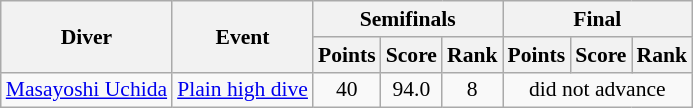<table class=wikitable style="font-size:90%">
<tr>
<th rowspan=2>Diver</th>
<th rowspan=2>Event</th>
<th colspan=3>Semifinals</th>
<th colspan=3>Final</th>
</tr>
<tr>
<th>Points</th>
<th>Score</th>
<th>Rank</th>
<th>Points</th>
<th>Score</th>
<th>Rank</th>
</tr>
<tr>
<td><a href='#'>Masayoshi Uchida</a></td>
<td><a href='#'>Plain high dive</a></td>
<td align=center>40</td>
<td align=center>94.0</td>
<td align=center>8</td>
<td align=center colspan=3>did not advance</td>
</tr>
</table>
